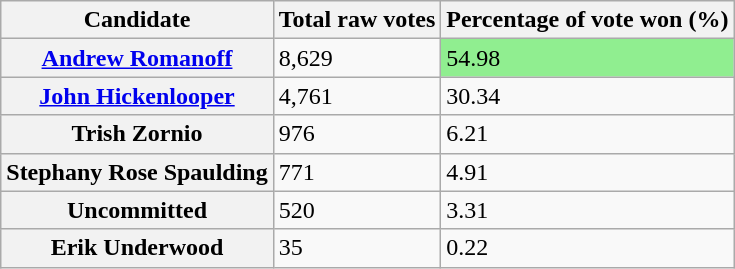<table class="wikitable">
<tr valign= bottom>
<th>Candidate</th>
<th>Total raw votes</th>
<th>Percentage of vote won (%)</th>
</tr>
<tr>
<th><a href='#'>Andrew Romanoff</a></th>
<td>8,629</td>
<td bgcolor="lightgreen">54.98</td>
</tr>
<tr>
<th><a href='#'>John Hickenlooper</a></th>
<td>4,761</td>
<td>30.34</td>
</tr>
<tr>
<th>Trish Zornio</th>
<td>976</td>
<td>6.21</td>
</tr>
<tr>
<th>Stephany Rose Spaulding</th>
<td>771</td>
<td>4.91</td>
</tr>
<tr>
<th>Uncommitted</th>
<td>520</td>
<td>3.31</td>
</tr>
<tr>
<th>Erik Underwood</th>
<td>35</td>
<td>0.22</td>
</tr>
</table>
